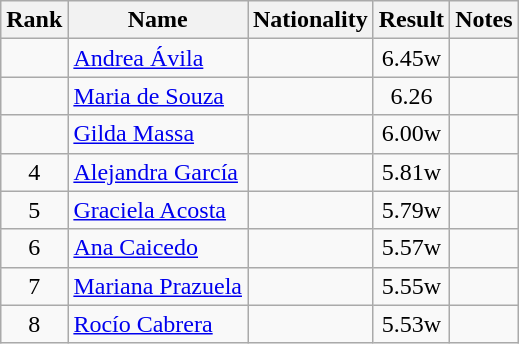<table class="wikitable sortable" style="text-align:center">
<tr>
<th>Rank</th>
<th>Name</th>
<th>Nationality</th>
<th>Result</th>
<th>Notes</th>
</tr>
<tr>
<td></td>
<td align=left><a href='#'>Andrea Ávila</a></td>
<td align=left></td>
<td>6.45w</td>
<td></td>
</tr>
<tr>
<td></td>
<td align=left><a href='#'>Maria de Souza</a></td>
<td align=left></td>
<td>6.26</td>
<td></td>
</tr>
<tr>
<td></td>
<td align=left><a href='#'>Gilda Massa</a></td>
<td align=left></td>
<td>6.00w</td>
<td></td>
</tr>
<tr>
<td>4</td>
<td align=left><a href='#'>Alejandra García</a></td>
<td align=left></td>
<td>5.81w</td>
<td></td>
</tr>
<tr>
<td>5</td>
<td align=left><a href='#'>Graciela Acosta</a></td>
<td align=left></td>
<td>5.79w</td>
<td></td>
</tr>
<tr>
<td>6</td>
<td align=left><a href='#'>Ana Caicedo</a></td>
<td align=left></td>
<td>5.57w</td>
<td></td>
</tr>
<tr>
<td>7</td>
<td align=left><a href='#'>Mariana Prazuela</a></td>
<td align=left></td>
<td>5.55w</td>
<td></td>
</tr>
<tr>
<td>8</td>
<td align=left><a href='#'>Rocío Cabrera</a></td>
<td align=left></td>
<td>5.53w</td>
<td></td>
</tr>
</table>
